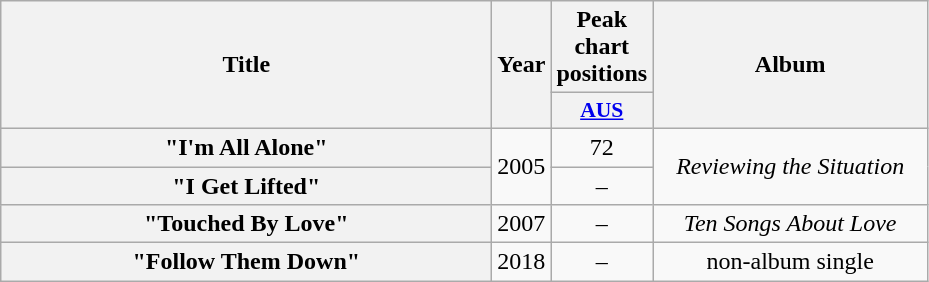<table class="wikitable plainrowheaders" style="text-align:center;">
<tr>
<th scope="col" rowspan="2" style="width:20em;">Title</th>
<th scope="col" rowspan="2" style="width:1em;">Year</th>
<th scope="col">Peak chart positions</th>
<th scope="col" rowspan="2" style="width:11em;">Album</th>
</tr>
<tr>
<th scope="col" style="width:3em;font-size:90%;"><a href='#'>AUS</a></th>
</tr>
<tr>
<th scope="row">"I'm All Alone"</th>
<td rowspan="2">2005</td>
<td>72</td>
<td rowspan="2"><em>Reviewing the Situation</em></td>
</tr>
<tr>
<th scope="row">"I Get Lifted"</th>
<td>–</td>
</tr>
<tr>
<th scope="row">"Touched By Love"</th>
<td rowspan="1">2007</td>
<td>–</td>
<td rowspan="1"><em>Ten Songs About Love</em></td>
</tr>
<tr>
<th scope="row">"Follow Them Down"</th>
<td rowspan="1">2018</td>
<td>–</td>
<td rowspan="1">non-album single</td>
</tr>
</table>
